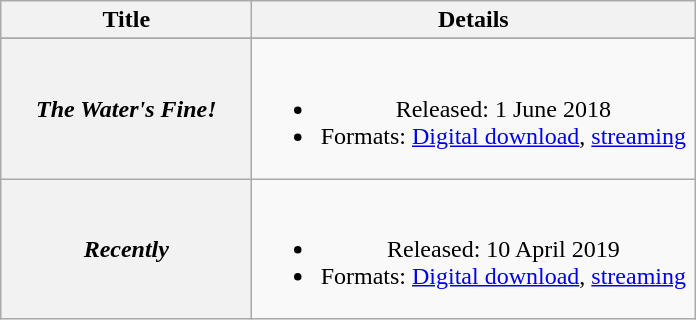<table class="wikitable plainrowheaders" style="text-align:center;">
<tr>
<th scope="col" style="width:10em;">Title</th>
<th scope="col" style="width:18em;">Details</th>
</tr>
<tr>
</tr>
<tr>
<th scope="row"><em>The Water's Fine!</em></th>
<td><br><ul><li>Released: 1 June 2018</li><li>Formats: <a href='#'>Digital download</a>, <a href='#'>streaming</a></li></ul></td>
</tr>
<tr>
<th scope="row"><em>Recently</em></th>
<td><br><ul><li>Released: 10 April 2019</li><li>Formats: <a href='#'>Digital download</a>, <a href='#'>streaming</a></li></ul></td>
</tr>
</table>
